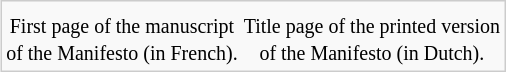<table style="float:right; clear:right; margin: 10px; border: 1px #CCCCCC solid; background:#F9F9F9">
<tr>
<td align=middle></td>
<td align=middle></td>
</tr>
<tr>
<td align=middle><small>First page of the manuscript<br>of the Manifesto (in French).</small></td>
<td align=middle><small>Title page of the printed version<br> of the Manifesto (in Dutch).</small></td>
</tr>
</table>
